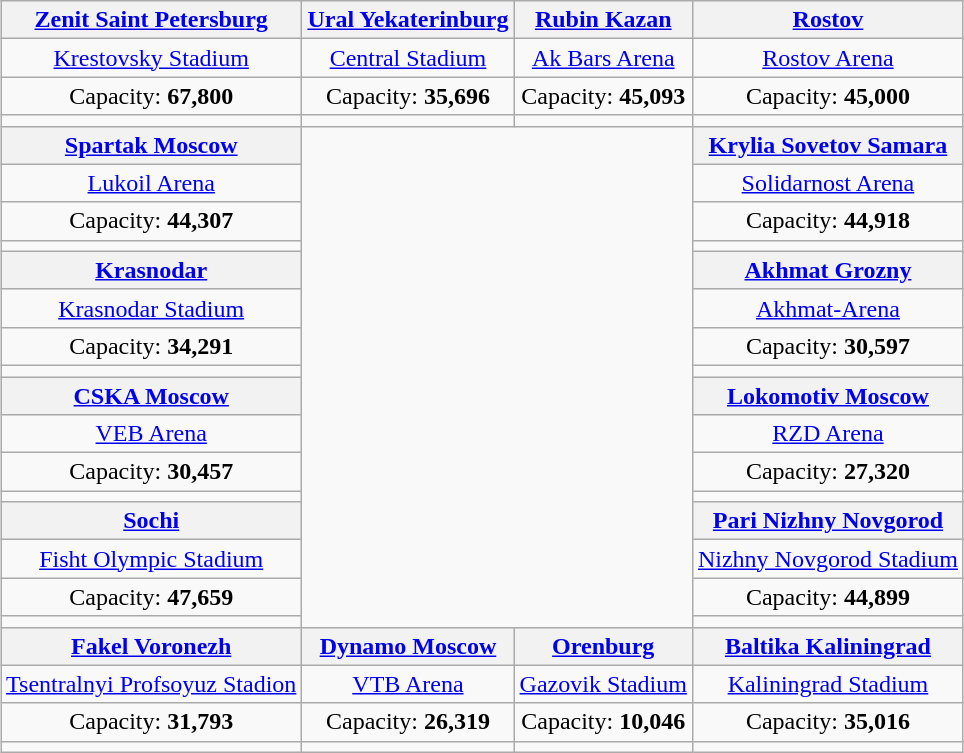<table class="wikitable" style="text-align:center;margin: 1em auto;">
<tr>
<th><a href='#'>Zenit Saint Petersburg</a></th>
<th><a href='#'>Ural Yekaterinburg</a></th>
<th><a href='#'>Rubin Kazan</a></th>
<th><a href='#'>Rostov</a></th>
</tr>
<tr>
<td><a href='#'>Krestovsky Stadium</a></td>
<td><a href='#'>Central Stadium</a></td>
<td><a href='#'>Ak Bars Arena</a></td>
<td><a href='#'>Rostov Arena</a></td>
</tr>
<tr>
<td>Capacity: <strong>67,800</strong></td>
<td>Capacity: <strong>35,696</strong></td>
<td>Capacity: <strong>45,093</strong></td>
<td>Capacity: <strong>45,000</strong></td>
</tr>
<tr>
<td></td>
<td></td>
<td></td>
<td></td>
</tr>
<tr>
<th><a href='#'>Spartak Moscow</a></th>
<td colspan="2" rowspan="16"><br>
</td>
<th><a href='#'>Krylia Sovetov Samara</a></th>
</tr>
<tr>
<td><a href='#'>Lukoil Arena</a></td>
<td><a href='#'>Solidarnost Arena</a></td>
</tr>
<tr>
<td>Capacity: <strong>44,307</strong></td>
<td>Capacity: <strong>44,918</strong></td>
</tr>
<tr>
<td></td>
<td></td>
</tr>
<tr>
<th><a href='#'>Krasnodar</a></th>
<th><a href='#'>Akhmat Grozny</a></th>
</tr>
<tr>
<td><a href='#'>Krasnodar Stadium</a></td>
<td><a href='#'>Akhmat-Arena</a></td>
</tr>
<tr>
<td>Capacity: <strong>34,291</strong></td>
<td>Capacity: <strong>30,597</strong></td>
</tr>
<tr>
<td></td>
<td></td>
</tr>
<tr>
<th><a href='#'>CSKA Moscow</a></th>
<th><a href='#'>Lokomotiv Moscow</a></th>
</tr>
<tr>
<td><a href='#'>VEB Arena</a></td>
<td><a href='#'>RZD Arena</a></td>
</tr>
<tr>
<td>Capacity: <strong>30,457</strong></td>
<td>Capacity: <strong>27,320</strong></td>
</tr>
<tr>
<td></td>
<td></td>
</tr>
<tr>
<th><a href='#'>Sochi</a></th>
<th><a href='#'>Pari Nizhny Novgorod</a></th>
</tr>
<tr>
<td><a href='#'>Fisht Olympic Stadium</a></td>
<td><a href='#'>Nizhny Novgorod Stadium</a></td>
</tr>
<tr>
<td>Capacity: <strong>47,659</strong></td>
<td>Capacity: <strong>44,899</strong></td>
</tr>
<tr>
<td></td>
<td></td>
</tr>
<tr>
<th><a href='#'>Fakel Voronezh</a></th>
<th><a href='#'>Dynamo Moscow</a></th>
<th><a href='#'>Orenburg</a></th>
<th><a href='#'>Baltika Kaliningrad</a></th>
</tr>
<tr>
<td><a href='#'>Tsentralnyi Profsoyuz Stadion</a></td>
<td><a href='#'>VTB Arena</a></td>
<td><a href='#'>Gazovik Stadium</a></td>
<td><a href='#'>Kaliningrad Stadium</a></td>
</tr>
<tr>
<td>Capacity: <strong>31,793</strong></td>
<td>Capacity: <strong>26,319</strong></td>
<td>Capacity: <strong>10,046</strong></td>
<td>Capacity: <strong>35,016</strong></td>
</tr>
<tr>
<td></td>
<td></td>
<td></td>
<td></td>
</tr>
</table>
